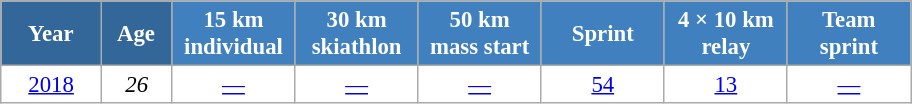<table class="wikitable" style="font-size:95%; text-align:center; border:grey solid 1px; border-collapse:collapse; background:#ffffff;">
<tr>
<th style="background-color:#369; color:white; width:60px;"> Year </th>
<th style="background-color:#369; color:white; width:40px;"> Age </th>
<th style="background-color:#4180be; color:white; width:75px;"> 15 km <br>individual</th>
<th style="background-color:#4180be; color:white; width:75px;"> 30 km <br> skiathlon </th>
<th style="background-color:#4180be; color:white; width:75px;"> 50 km <br>mass start</th>
<th style="background-color:#4180be; color:white; width:75px;"> Sprint </th>
<th style="background-color:#4180be; color:white; width:75px;"> 4 × 10 km <br> relay </th>
<th style="background-color:#4180be; color:white; width:75px;"> Team <br> sprint </th>
</tr>
<tr>
<td><a href='#'>2018</a></td>
<td><em>26</em></td>
<td><a href='#'>—</a></td>
<td><a href='#'>—</a></td>
<td><a href='#'>—</a></td>
<td><a href='#'>54</a></td>
<td><a href='#'>13</a></td>
<td><a href='#'>—</a></td>
</tr>
</table>
